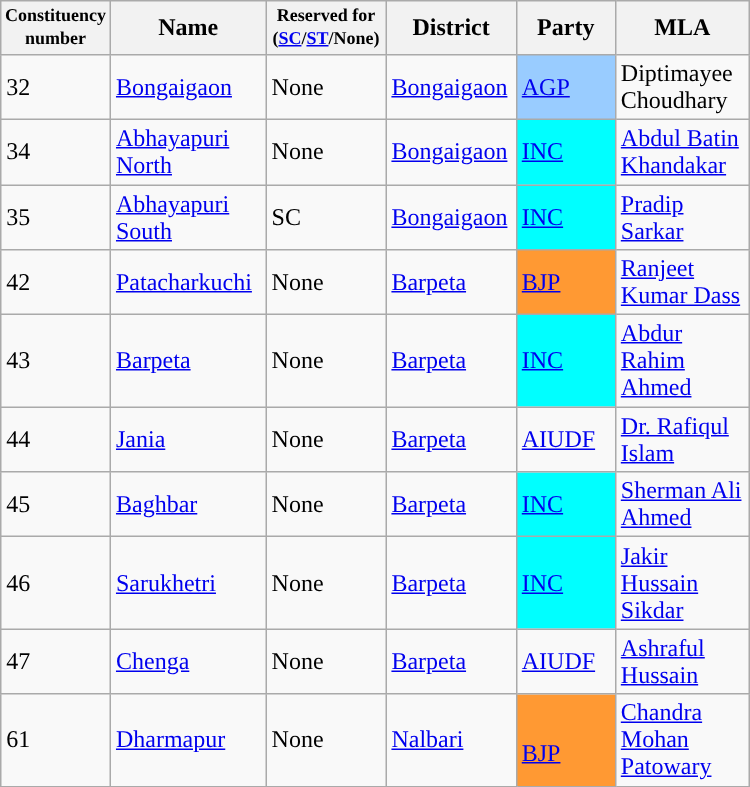<table class="wikitable" width="500px">
<tr>
<th width="50px" style="font-size:75%">Constituency number</th>
<th width="150px">Name</th>
<th width="100px" style="font-size:75%">Reserved for (<a href='#'>SC</a>/<a href='#'>ST</a>/None)</th>
<th width="100px">District</th>
<th width="150px">Party</th>
<th width="150px">MLA</th>
</tr>
<tr>
<td>32</td>
<td><a href='#'>Bongaigaon</a></td>
<td>None</td>
<td><a href='#'>Bongaigaon</a></td>
<td bgcolor=#99CCFF><a href='#'>AGP</a></td>
<td>Diptimayee Choudhary</td>
</tr>
<tr>
<td>34</td>
<td><a href='#'>Abhayapuri North</a></td>
<td>None</td>
<td><a href='#'>Bongaigaon</a></td>
<td bgcolor=#00FFFF><a href='#'>INC</a></td>
<td><a href='#'>Abdul Batin Khandakar</a></td>
</tr>
<tr>
<td>35</td>
<td><a href='#'>Abhayapuri South</a></td>
<td>SC</td>
<td><a href='#'>Bongaigaon</a></td>
<td bgcolor="#00FFFF"><a href='#'>INC</a></td>
<td><a href='#'>Pradip Sarkar</a></td>
</tr>
<tr>
<td>42</td>
<td><a href='#'>Patacharkuchi</a></td>
<td>None</td>
<td><a href='#'>Barpeta</a></td>
<td bgcolor=#FF9933><a href='#'>BJP</a></td>
<td><a href='#'>Ranjeet Kumar Dass</a></td>
</tr>
<tr>
<td>43</td>
<td><a href='#'>Barpeta</a></td>
<td>None</td>
<td><a href='#'>Barpeta</a></td>
<td bgcolor=#00FFFF><a href='#'>INC</a></td>
<td><a href='#'>Abdur Rahim Ahmed</a></td>
</tr>
<tr>
<td>44</td>
<td><a href='#'>Jania</a></td>
<td>None</td>
<td><a href='#'>Barpeta</a></td>
<td><a href='#'>AIUDF</a></td>
<td><a href='#'>Dr. Rafiqul Islam</a></td>
</tr>
<tr>
<td>45</td>
<td><a href='#'>Baghbar</a></td>
<td>None</td>
<td><a href='#'>Barpeta</a></td>
<td bgcolor=#00FFFF><a href='#'>INC</a></td>
<td><a href='#'>Sherman Ali Ahmed</a></td>
</tr>
<tr>
<td>46</td>
<td><a href='#'>Sarukhetri</a></td>
<td>None</td>
<td><a href='#'>Barpeta</a></td>
<td bgcolor=#00FFFF><a href='#'>INC</a></td>
<td><a href='#'>Jakir Hussain Sikdar</a></td>
</tr>
<tr>
<td>47</td>
<td><a href='#'>Chenga</a></td>
<td>None</td>
<td><a href='#'>Barpeta</a></td>
<td><a href='#'>AIUDF</a></td>
<td><a href='#'>Ashraful Hussain</a></td>
</tr>
<tr>
<td>61</td>
<td><a href='#'>Dharmapur</a></td>
<td>None</td>
<td><a href='#'>Nalbari</a></td>
<td bgcolor=#FF9933><br><a href='#'>BJP</a></td>
<td><a href='#'>Chandra Mohan Patowary</a></td>
</tr>
</table>
